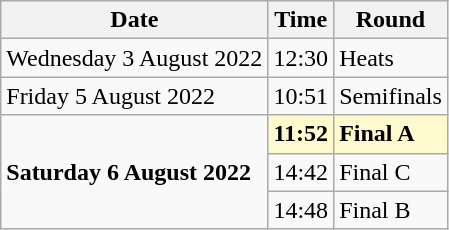<table class="wikitable">
<tr>
<th>Date</th>
<th>Time</th>
<th>Round</th>
</tr>
<tr>
<td>Wednesday 3 August 2022</td>
<td>12:30</td>
<td>Heats</td>
</tr>
<tr>
<td>Friday 5 August 2022</td>
<td>10:51</td>
<td>Semifinals</td>
</tr>
<tr>
<td rowspan=3><strong>Saturday 6 August 2022</strong></td>
<td style=background:lemonchiffon><strong>11:52</strong></td>
<td style=background:lemonchiffon><strong>Final A</strong></td>
</tr>
<tr>
<td>14:42</td>
<td>Final C</td>
</tr>
<tr>
<td>14:48</td>
<td>Final B</td>
</tr>
</table>
